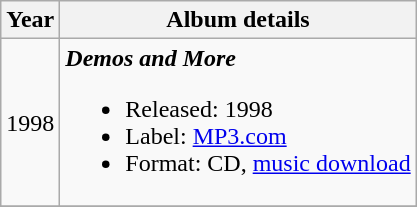<table class ="wikitable">
<tr>
<th>Year</th>
<th>Album details</th>
</tr>
<tr>
<td>1998</td>
<td><strong><em>Demos and More</em></strong><br><ul><li>Released: 1998</li><li>Label: <a href='#'>MP3.com</a></li><li>Format: CD, <a href='#'>music download</a></li></ul></td>
</tr>
<tr>
</tr>
</table>
